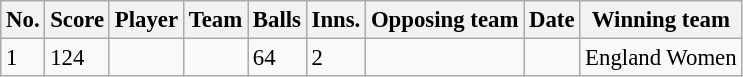<table class="wikitable sortable" style="font-size:95%">
<tr>
<th>No.</th>
<th>Score</th>
<th>Player</th>
<th>Team</th>
<th>Balls</th>
<th>Inns.</th>
<th>Opposing team</th>
<th>Date</th>
<th>Winning team</th>
</tr>
<tr>
<td>1</td>
<td> 124</td>
<td></td>
<td></td>
<td> 64</td>
<td>2</td>
<td></td>
<td></td>
<td>England Women</td>
</tr>
</table>
